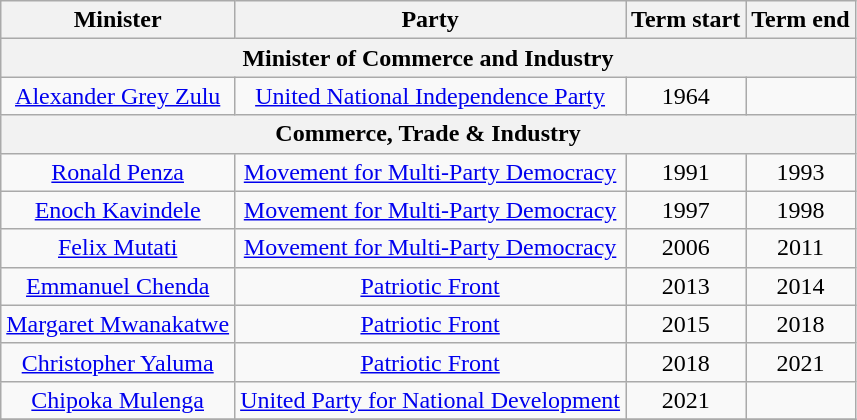<table class=wikitable style=text-align:center>
<tr>
<th>Minister</th>
<th>Party</th>
<th>Term start</th>
<th>Term end</th>
</tr>
<tr>
<th colspan=4>Minister of Commerce and Industry</th>
</tr>
<tr>
<td><a href='#'>Alexander Grey Zulu</a></td>
<td><a href='#'>United National Independence Party</a></td>
<td>1964</td>
<td></td>
</tr>
<tr>
<th colspan=4>Commerce, Trade & Industry</th>
</tr>
<tr>
<td><a href='#'>Ronald Penza</a></td>
<td><a href='#'>Movement for Multi-Party Democracy</a></td>
<td>1991</td>
<td>1993</td>
</tr>
<tr>
<td><a href='#'>Enoch Kavindele</a></td>
<td><a href='#'>Movement for Multi-Party Democracy</a></td>
<td>1997</td>
<td>1998</td>
</tr>
<tr>
<td><a href='#'>Felix Mutati</a></td>
<td><a href='#'>Movement for Multi-Party Democracy</a></td>
<td>2006</td>
<td>2011</td>
</tr>
<tr>
<td><a href='#'>Emmanuel Chenda</a></td>
<td><a href='#'>Patriotic Front</a></td>
<td>2013</td>
<td>2014</td>
</tr>
<tr>
<td><a href='#'>Margaret Mwanakatwe</a></td>
<td><a href='#'>Patriotic Front</a></td>
<td>2015</td>
<td>2018</td>
</tr>
<tr>
<td><a href='#'>Christopher Yaluma</a></td>
<td><a href='#'>Patriotic Front</a></td>
<td>2018</td>
<td>2021</td>
</tr>
<tr>
<td><a href='#'>Chipoka Mulenga</a></td>
<td><a href='#'>United Party for National Development</a></td>
<td>2021</td>
<td></td>
</tr>
<tr>
</tr>
</table>
